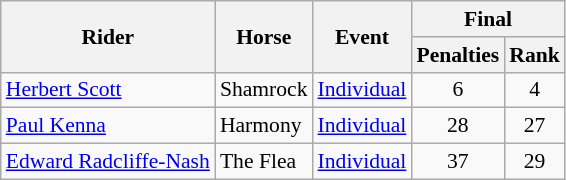<table class=wikitable style="font-size:90%">
<tr>
<th rowspan="2">Rider</th>
<th rowspan="2">Horse</th>
<th rowspan="2">Event</th>
<th colspan="2">Final</th>
</tr>
<tr>
<th>Penalties</th>
<th>Rank</th>
</tr>
<tr>
<td><a href='#'>Herbert Scott</a></td>
<td>Shamrock</td>
<td><a href='#'>Individual</a></td>
<td align=center>6</td>
<td align=center>4</td>
</tr>
<tr>
<td><a href='#'>Paul Kenna</a></td>
<td>Harmony</td>
<td><a href='#'>Individual</a></td>
<td align=center>28</td>
<td align=center>27</td>
</tr>
<tr>
<td><a href='#'>Edward Radcliffe-Nash</a></td>
<td>The Flea</td>
<td><a href='#'>Individual</a></td>
<td align=center>37</td>
<td align=center>29</td>
</tr>
</table>
